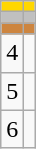<table class="wikitable">
<tr style="background:gold;">
<td align=center></td>
<td></td>
</tr>
<tr style="background:silver;">
<td align=center></td>
<td></td>
</tr>
<tr style="background:peru;">
<td align=center></td>
<td></td>
</tr>
<tr>
<td align=center>4</td>
<td></td>
</tr>
<tr>
<td align=center>5</td>
<td></td>
</tr>
<tr>
<td align=center>6</td>
<td></td>
</tr>
</table>
